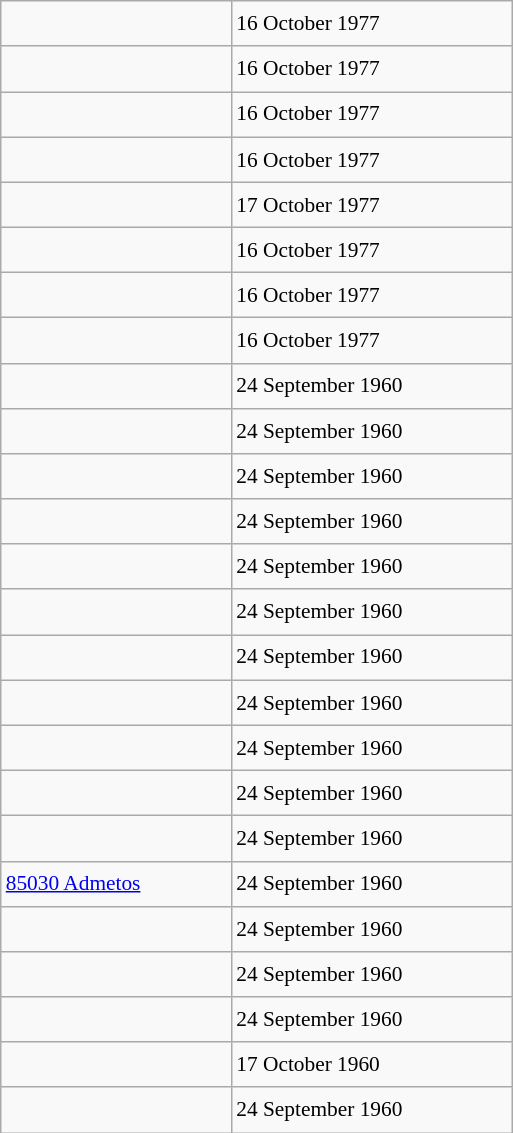<table class="wikitable" style="font-size: 89%; float: left; width: 24em; margin-right: 1em; line-height: 1.65em">
<tr>
<td></td>
<td>16 October 1977</td>
</tr>
<tr>
<td></td>
<td>16 October 1977</td>
</tr>
<tr>
<td></td>
<td>16 October 1977</td>
</tr>
<tr>
<td></td>
<td>16 October 1977</td>
</tr>
<tr>
<td></td>
<td>17 October 1977</td>
</tr>
<tr>
<td></td>
<td>16 October 1977</td>
</tr>
<tr>
<td></td>
<td>16 October 1977</td>
</tr>
<tr>
<td></td>
<td>16 October 1977</td>
</tr>
<tr>
<td></td>
<td>24 September 1960</td>
</tr>
<tr>
<td></td>
<td>24 September 1960</td>
</tr>
<tr>
<td></td>
<td>24 September 1960</td>
</tr>
<tr>
<td></td>
<td>24 September 1960</td>
</tr>
<tr>
<td></td>
<td>24 September 1960</td>
</tr>
<tr>
<td></td>
<td>24 September 1960</td>
</tr>
<tr>
<td></td>
<td>24 September 1960</td>
</tr>
<tr>
<td></td>
<td>24 September 1960</td>
</tr>
<tr>
<td></td>
<td>24 September 1960</td>
</tr>
<tr>
<td></td>
<td>24 September 1960</td>
</tr>
<tr>
<td></td>
<td>24 September 1960</td>
</tr>
<tr>
<td><a href='#'>85030 Admetos</a></td>
<td>24 September 1960</td>
</tr>
<tr>
<td></td>
<td>24 September 1960</td>
</tr>
<tr>
<td></td>
<td>24 September 1960</td>
</tr>
<tr>
<td></td>
<td>24 September 1960</td>
</tr>
<tr>
<td></td>
<td>17 October 1960</td>
</tr>
<tr>
<td></td>
<td>24 September 1960</td>
</tr>
</table>
